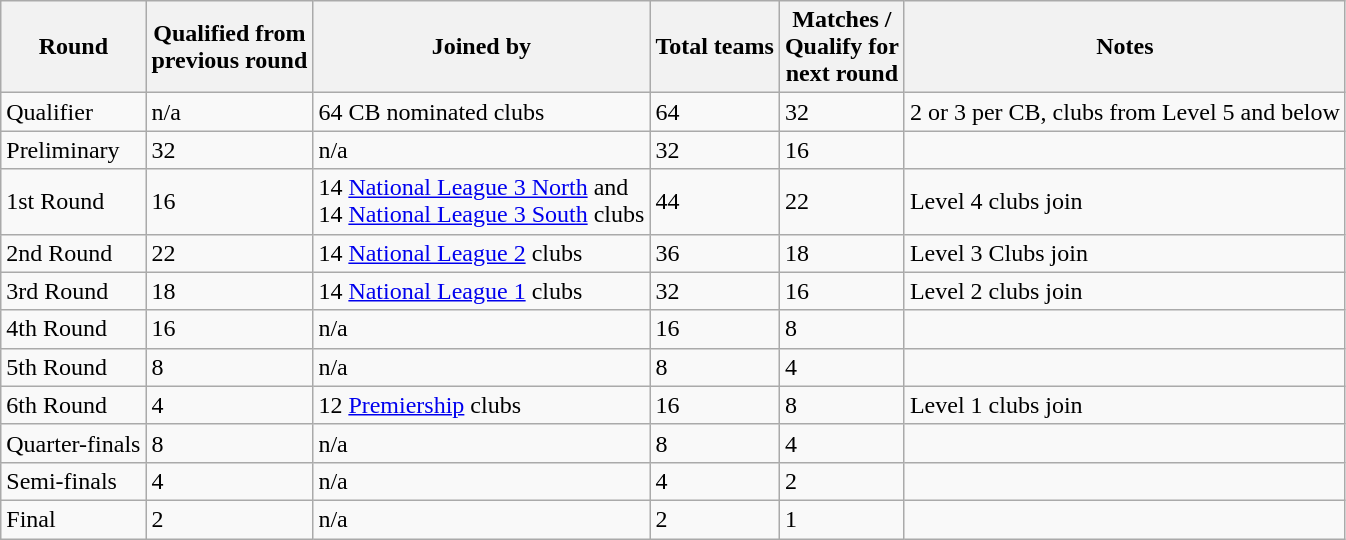<table class="wikitable">
<tr>
<th>Round</th>
<th>Qualified from<br>previous round</th>
<th>Joined by</th>
<th>Total teams</th>
<th>Matches /<br>Qualify for<br>next round</th>
<th>Notes</th>
</tr>
<tr>
<td>Qualifier</td>
<td>n/a</td>
<td>64 CB nominated clubs</td>
<td>64</td>
<td>32</td>
<td>2 or 3 per CB, clubs from Level 5 and below</td>
</tr>
<tr>
<td>Preliminary</td>
<td>32</td>
<td>n/a</td>
<td>32</td>
<td>16</td>
<td></td>
</tr>
<tr>
<td>1st Round</td>
<td>16</td>
<td>14 <a href='#'>National League 3 North</a> and<br>14 <a href='#'>National League 3 South</a> clubs</td>
<td>44</td>
<td>22</td>
<td>Level 4 clubs join</td>
</tr>
<tr>
<td>2nd Round</td>
<td>22</td>
<td>14 <a href='#'>National League 2</a> clubs</td>
<td>36</td>
<td>18</td>
<td>Level 3 Clubs join</td>
</tr>
<tr>
<td>3rd Round</td>
<td>18</td>
<td>14 <a href='#'>National League 1</a> clubs</td>
<td>32</td>
<td>16</td>
<td>Level 2 clubs join</td>
</tr>
<tr>
<td>4th Round</td>
<td>16</td>
<td>n/a</td>
<td>16</td>
<td>8</td>
<td></td>
</tr>
<tr>
<td>5th Round</td>
<td>8</td>
<td>n/a</td>
<td>8</td>
<td>4</td>
<td></td>
</tr>
<tr>
<td>6th Round</td>
<td>4</td>
<td>12 <a href='#'>Premiership</a> clubs</td>
<td>16</td>
<td>8</td>
<td>Level 1 clubs join</td>
</tr>
<tr>
<td>Quarter-finals</td>
<td>8</td>
<td>n/a</td>
<td>8</td>
<td>4</td>
<td></td>
</tr>
<tr>
<td>Semi-finals</td>
<td>4</td>
<td>n/a</td>
<td>4</td>
<td>2</td>
<td></td>
</tr>
<tr>
<td>Final</td>
<td>2</td>
<td>n/a</td>
<td>2</td>
<td>1</td>
<td></td>
</tr>
</table>
